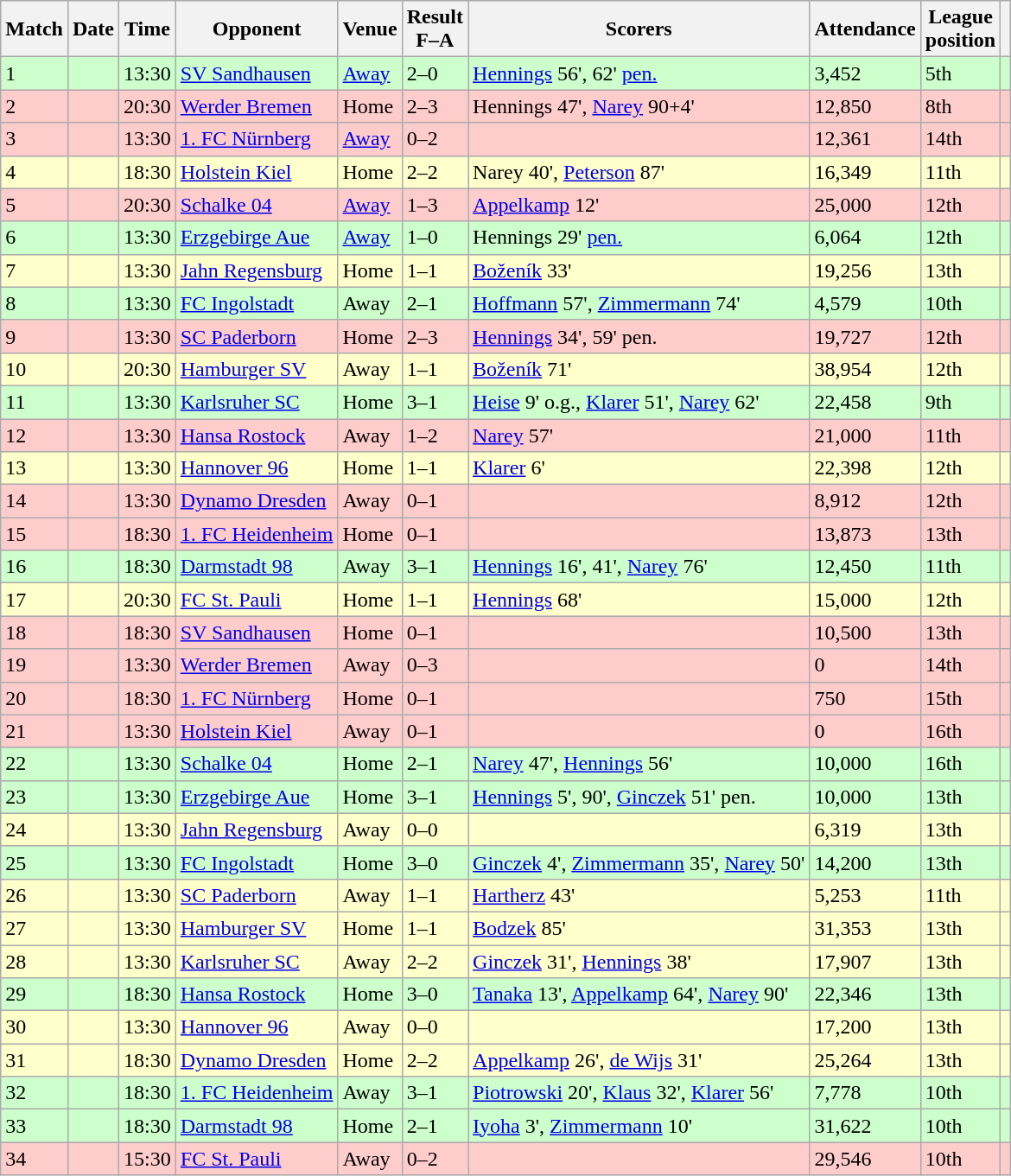<table class="wikitable sortable" style="text-align–center">
<tr>
<th>Match</th>
<th>Date</th>
<th>Time</th>
<th>Opponent</th>
<th>Venue</th>
<th>Result<br>F–A</th>
<th class="unsortable">Scorers</th>
<th>Attendance</th>
<th>League<br>position</th>
<th class="unsortable"></th>
</tr>
<tr bgcolor="#cfc">
<td>1</td>
<td></td>
<td>13:30</td>
<td><a href='#'>SV Sandhausen</a></td>
<td><a href='#'>Away</a></td>
<td>2–0</td>
<td align="left"><a href='#'>Hennings</a> 56', 62' <a href='#'>pen.</a></td>
<td>3,452</td>
<td>5th</td>
<td></td>
</tr>
<tr bgcolor="#fcc">
<td>2</td>
<td></td>
<td>20:30</td>
<td><a href='#'>Werder Bremen</a></td>
<td>Home</td>
<td>2–3</td>
<td align="left">Hennings 47', <a href='#'>Narey</a> 90+4'</td>
<td>12,850</td>
<td>8th</td>
<td></td>
</tr>
<tr bgcolor="#fcc">
<td>3</td>
<td></td>
<td>13:30</td>
<td><a href='#'>1. FC Nürnberg</a></td>
<td><a href='#'>Away</a></td>
<td>0–2</td>
<td></td>
<td>12,361</td>
<td>14th</td>
<td></td>
</tr>
<tr bgcolor="#ffc">
<td>4</td>
<td></td>
<td>18:30</td>
<td><a href='#'>Holstein Kiel</a></td>
<td>Home</td>
<td>2–2</td>
<td align="left">Narey 40', <a href='#'>Peterson</a> 87'</td>
<td>16,349</td>
<td>11th</td>
<td></td>
</tr>
<tr bgcolor="#fcc">
<td>5</td>
<td></td>
<td>20:30</td>
<td><a href='#'>Schalke 04</a></td>
<td><a href='#'>Away</a></td>
<td>1–3</td>
<td align="left"><a href='#'>Appelkamp</a> 12'</td>
<td>25,000</td>
<td>12th</td>
<td></td>
</tr>
<tr bgcolor="#cfc">
<td>6</td>
<td></td>
<td>13:30</td>
<td><a href='#'>Erzgebirge Aue</a></td>
<td><a href='#'>Away</a></td>
<td>1–0</td>
<td align="left">Hennings 29' <a href='#'>pen.</a></td>
<td>6,064</td>
<td>12th</td>
<td></td>
</tr>
<tr bgcolor="#ffc">
<td>7</td>
<td></td>
<td>13:30</td>
<td><a href='#'>Jahn Regensburg</a></td>
<td>Home</td>
<td>1–1</td>
<td align="left"><a href='#'>Boženík</a> 33'</td>
<td>19,256</td>
<td>13th</td>
<td></td>
</tr>
<tr bgcolor="#cfc">
<td>8</td>
<td></td>
<td>13:30</td>
<td><a href='#'>FC Ingolstadt</a></td>
<td>Away</td>
<td>2–1</td>
<td><a href='#'>Hoffmann</a> 57', <a href='#'>Zimmermann</a> 74'</td>
<td>4,579</td>
<td>10th</td>
<td></td>
</tr>
<tr bgcolor="#fcc">
<td>9</td>
<td></td>
<td>13:30</td>
<td><a href='#'>SC Paderborn</a></td>
<td>Home</td>
<td>2–3</td>
<td><a href='#'>Hennings</a> 34', 59' pen.</td>
<td>19,727</td>
<td>12th</td>
<td></td>
</tr>
<tr bgcolor="#ffc">
<td>10</td>
<td></td>
<td>20:30</td>
<td><a href='#'>Hamburger SV</a></td>
<td>Away</td>
<td>1–1</td>
<td><a href='#'>Boženík</a> 71'</td>
<td>38,954</td>
<td>12th</td>
<td></td>
</tr>
<tr bgcolor="#cfc">
<td>11</td>
<td></td>
<td>13:30</td>
<td><a href='#'>Karlsruher SC</a></td>
<td>Home</td>
<td>3–1</td>
<td><a href='#'>Heise</a> 9' o.g., <a href='#'>Klarer</a> 51', <a href='#'>Narey</a> 62'</td>
<td>22,458</td>
<td>9th</td>
<td></td>
</tr>
<tr bgcolor="#fcc">
<td>12</td>
<td></td>
<td>13:30</td>
<td><a href='#'>Hansa Rostock</a></td>
<td>Away</td>
<td>1–2</td>
<td><a href='#'>Narey</a> 57'</td>
<td>21,000</td>
<td>11th</td>
<td></td>
</tr>
<tr bgcolor="#ffc">
<td>13</td>
<td></td>
<td>13:30</td>
<td><a href='#'>Hannover 96</a></td>
<td>Home</td>
<td>1–1</td>
<td><a href='#'>Klarer</a> 6'</td>
<td>22,398</td>
<td>12th</td>
<td></td>
</tr>
<tr bgcolor="#fcc">
<td>14</td>
<td></td>
<td>13:30</td>
<td><a href='#'>Dynamo Dresden</a></td>
<td>Away</td>
<td>0–1</td>
<td></td>
<td>8,912</td>
<td>12th</td>
<td></td>
</tr>
<tr bgcolor="#fcc">
<td>15</td>
<td></td>
<td>18:30</td>
<td><a href='#'>1. FC Heidenheim</a></td>
<td>Home</td>
<td>0–1</td>
<td></td>
<td>13,873</td>
<td>13th</td>
<td></td>
</tr>
<tr bgcolor="#cfc">
<td>16</td>
<td></td>
<td>18:30</td>
<td><a href='#'>Darmstadt 98</a></td>
<td>Away</td>
<td>3–1</td>
<td><a href='#'>Hennings</a> 16', 41', <a href='#'>Narey</a> 76'</td>
<td>12,450</td>
<td>11th</td>
<td></td>
</tr>
<tr bgcolor="#ffc">
<td>17</td>
<td></td>
<td>20:30</td>
<td><a href='#'>FC St. Pauli</a></td>
<td>Home</td>
<td>1–1</td>
<td><a href='#'>Hennings</a> 68'</td>
<td>15,000</td>
<td>12th</td>
<td></td>
</tr>
<tr bgcolor="#fcc">
<td>18</td>
<td></td>
<td>18:30</td>
<td><a href='#'>SV Sandhausen</a></td>
<td>Home</td>
<td>0–1</td>
<td></td>
<td>10,500</td>
<td>13th</td>
<td></td>
</tr>
<tr bgcolor="#fcc">
<td>19</td>
<td></td>
<td>13:30</td>
<td><a href='#'>Werder Bremen</a></td>
<td>Away</td>
<td>0–3</td>
<td></td>
<td>0</td>
<td>14th</td>
<td></td>
</tr>
<tr bgcolor="#fcc">
<td>20</td>
<td></td>
<td>18:30</td>
<td><a href='#'>1. FC Nürnberg</a></td>
<td>Home</td>
<td>0–1</td>
<td></td>
<td>750</td>
<td>15th</td>
<td></td>
</tr>
<tr bgcolor="#fcc">
<td>21</td>
<td></td>
<td>13:30</td>
<td><a href='#'>Holstein Kiel</a></td>
<td>Away</td>
<td>0–1</td>
<td></td>
<td>0</td>
<td>16th</td>
<td></td>
</tr>
<tr bgcolor="#cfc">
<td>22</td>
<td></td>
<td>13:30</td>
<td><a href='#'>Schalke 04</a></td>
<td>Home</td>
<td>2–1</td>
<td><a href='#'>Narey</a> 47', <a href='#'>Hennings</a> 56'</td>
<td>10,000</td>
<td>16th</td>
<td></td>
</tr>
<tr bgcolor="#cfc">
<td>23</td>
<td></td>
<td>13:30</td>
<td><a href='#'>Erzgebirge Aue</a></td>
<td>Home</td>
<td>3–1</td>
<td><a href='#'>Hennings</a> 5', 90', <a href='#'>Ginczek</a> 51' pen.</td>
<td>10,000</td>
<td>13th</td>
<td></td>
</tr>
<tr bgcolor="#ffc">
<td>24</td>
<td></td>
<td>13:30</td>
<td><a href='#'>Jahn Regensburg</a></td>
<td>Away</td>
<td>0–0</td>
<td></td>
<td>6,319</td>
<td>13th</td>
<td></td>
</tr>
<tr bgcolor="#cfc">
<td>25</td>
<td></td>
<td>13:30</td>
<td><a href='#'>FC Ingolstadt</a></td>
<td>Home</td>
<td>3–0</td>
<td><a href='#'>Ginczek</a> 4', <a href='#'>Zimmermann</a> 35', <a href='#'>Narey</a> 50'</td>
<td>14,200</td>
<td>13th</td>
<td></td>
</tr>
<tr bgcolor="#ffc">
<td>26</td>
<td></td>
<td>13:30</td>
<td><a href='#'>SC Paderborn</a></td>
<td>Away</td>
<td>1–1</td>
<td><a href='#'>Hartherz</a> 43'</td>
<td>5,253</td>
<td>11th</td>
<td></td>
</tr>
<tr bgcolor="#ffc">
<td>27</td>
<td></td>
<td>13:30</td>
<td><a href='#'>Hamburger SV</a></td>
<td>Home</td>
<td>1–1</td>
<td><a href='#'>Bodzek</a> 85'</td>
<td>31,353</td>
<td>13th</td>
<td></td>
</tr>
<tr bgcolor="#ffc">
<td>28</td>
<td></td>
<td>13:30</td>
<td><a href='#'>Karlsruher SC</a></td>
<td>Away</td>
<td>2–2</td>
<td><a href='#'>Ginczek</a> 31', <a href='#'>Hennings</a> 38'</td>
<td>17,907</td>
<td>13th</td>
<td></td>
</tr>
<tr bgcolor="#cfc">
<td>29</td>
<td></td>
<td>18:30</td>
<td><a href='#'>Hansa Rostock</a></td>
<td>Home</td>
<td>3–0</td>
<td><a href='#'>Tanaka</a> 13', <a href='#'>Appelkamp</a> 64', <a href='#'>Narey</a> 90'</td>
<td>22,346</td>
<td>13th</td>
<td></td>
</tr>
<tr bgcolor="#ffc">
<td>30</td>
<td></td>
<td>13:30</td>
<td><a href='#'>Hannover 96</a></td>
<td>Away</td>
<td>0–0</td>
<td></td>
<td>17,200</td>
<td>13th</td>
<td></td>
</tr>
<tr bgcolor="#ffc">
<td>31</td>
<td></td>
<td>18:30</td>
<td><a href='#'>Dynamo Dresden</a></td>
<td>Home</td>
<td>2–2</td>
<td><a href='#'>Appelkamp</a> 26', <a href='#'>de Wijs</a> 31'</td>
<td>25,264</td>
<td>13th</td>
<td></td>
</tr>
<tr bgcolor="#cfc">
<td>32</td>
<td></td>
<td>18:30</td>
<td><a href='#'>1. FC Heidenheim</a></td>
<td>Away</td>
<td>3–1</td>
<td><a href='#'>Piotrowski</a> 20', <a href='#'>Klaus</a> 32', <a href='#'>Klarer</a> 56'</td>
<td>7,778</td>
<td>10th</td>
<td></td>
</tr>
<tr bgcolor="#cfc">
<td>33</td>
<td></td>
<td>18:30</td>
<td><a href='#'>Darmstadt 98</a></td>
<td>Home</td>
<td>2–1</td>
<td><a href='#'>Iyoha</a> 3', <a href='#'>Zimmermann</a> 10'</td>
<td>31,622</td>
<td>10th</td>
<td></td>
</tr>
<tr bgcolor="#fcc">
<td>34</td>
<td></td>
<td>15:30</td>
<td><a href='#'>FC St. Pauli</a></td>
<td>Away</td>
<td>0–2</td>
<td></td>
<td>29,546</td>
<td>10th</td>
<td></td>
</tr>
</table>
